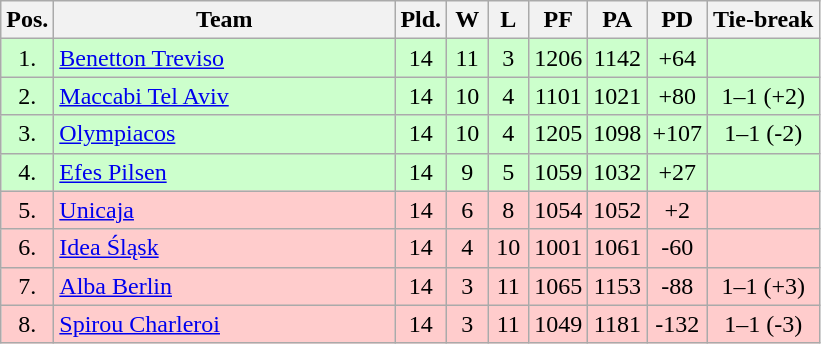<table class="wikitable" style="text-align:center">
<tr>
<th width=15>Pos.</th>
<th width=220>Team</th>
<th width=20>Pld.</th>
<th width=20>W</th>
<th width=20>L</th>
<th width=20>PF</th>
<th width=20>PA</th>
<th width=20>PD</th>
<th>Tie-break</th>
</tr>
<tr style="background: #ccffcc;">
<td>1.</td>
<td align=left> <a href='#'>Benetton Treviso</a></td>
<td>14</td>
<td>11</td>
<td>3</td>
<td>1206</td>
<td>1142</td>
<td>+64</td>
<td></td>
</tr>
<tr style="background: #ccffcc;">
<td>2.</td>
<td align=left> <a href='#'>Maccabi Tel Aviv</a></td>
<td>14</td>
<td>10</td>
<td>4</td>
<td>1101</td>
<td>1021</td>
<td>+80</td>
<td>1–1 (+2)</td>
</tr>
<tr style="background: #ccffcc;">
<td>3.</td>
<td align=left> <a href='#'>Olympiacos</a></td>
<td>14</td>
<td>10</td>
<td>4</td>
<td>1205</td>
<td>1098</td>
<td>+107</td>
<td>1–1 (-2)</td>
</tr>
<tr style="background: #ccffcc;">
<td>4.</td>
<td align=left> <a href='#'>Efes Pilsen</a></td>
<td>14</td>
<td>9</td>
<td>5</td>
<td>1059</td>
<td>1032</td>
<td>+27</td>
<td></td>
</tr>
<tr style="background: #ffcccc;">
<td>5.</td>
<td align=left> <a href='#'>Unicaja</a></td>
<td>14</td>
<td>6</td>
<td>8</td>
<td>1054</td>
<td>1052</td>
<td>+2</td>
<td></td>
</tr>
<tr style="background: #ffcccc;">
<td>6.</td>
<td align=left> <a href='#'>Idea Śląsk</a></td>
<td>14</td>
<td>4</td>
<td>10</td>
<td>1001</td>
<td>1061</td>
<td>-60</td>
<td></td>
</tr>
<tr style="background: #ffcccc;">
<td>7.</td>
<td align=left> <a href='#'>Alba Berlin</a></td>
<td>14</td>
<td>3</td>
<td>11</td>
<td>1065</td>
<td>1153</td>
<td>-88</td>
<td>1–1 (+3)</td>
</tr>
<tr style="background: #ffcccc;">
<td>8.</td>
<td align=left> <a href='#'>Spirou Charleroi</a></td>
<td>14</td>
<td>3</td>
<td>11</td>
<td>1049</td>
<td>1181</td>
<td>-132</td>
<td>1–1 (-3)</td>
</tr>
</table>
